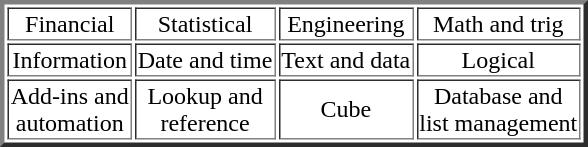<table border="3"  style="margin: 1em auto 1em auto">
<tr style="text-align:center;">
<td>Financial</td>
<td>Statistical</td>
<td>Engineering</td>
<td>Math and trig</td>
</tr>
<tr style="text-align:center;">
<td>Information</td>
<td>Date and time</td>
<td>Text and data</td>
<td>Logical</td>
</tr>
<tr style="text-align:center;">
<td>Add-ins and <br> automation</td>
<td>Lookup and <br>reference</td>
<td>Cube</td>
<td>Database and<br> list   management</td>
</tr>
</table>
